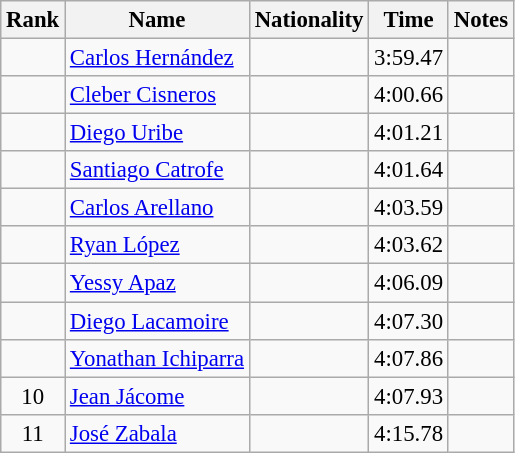<table class="wikitable sortable" style="text-align:center;font-size:95%">
<tr>
<th>Rank</th>
<th>Name</th>
<th>Nationality</th>
<th>Time</th>
<th>Notes</th>
</tr>
<tr>
<td></td>
<td align=left><a href='#'>Carlos Hernández</a></td>
<td align=left></td>
<td>3:59.47</td>
<td></td>
</tr>
<tr>
<td></td>
<td align=left><a href='#'>Cleber Cisneros</a></td>
<td align=left></td>
<td>4:00.66</td>
<td></td>
</tr>
<tr>
<td></td>
<td align=left><a href='#'>Diego Uribe</a></td>
<td align=left></td>
<td>4:01.21</td>
<td></td>
</tr>
<tr>
<td></td>
<td align=left><a href='#'>Santiago Catrofe</a></td>
<td align=left></td>
<td>4:01.64</td>
<td></td>
</tr>
<tr>
<td></td>
<td align=left><a href='#'>Carlos Arellano</a></td>
<td align=left></td>
<td>4:03.59</td>
<td></td>
</tr>
<tr>
<td></td>
<td align=left><a href='#'>Ryan López</a></td>
<td align=left></td>
<td>4:03.62</td>
<td></td>
</tr>
<tr>
<td></td>
<td align=left><a href='#'>Yessy Apaz</a></td>
<td align=left></td>
<td>4:06.09</td>
<td></td>
</tr>
<tr>
<td></td>
<td align=left><a href='#'>Diego Lacamoire</a></td>
<td align=left></td>
<td>4:07.30</td>
<td></td>
</tr>
<tr>
<td></td>
<td align=left><a href='#'>Yonathan Ichiparra</a></td>
<td align=left></td>
<td>4:07.86</td>
<td></td>
</tr>
<tr>
<td>10</td>
<td align=left><a href='#'>Jean Jácome</a></td>
<td align=left></td>
<td>4:07.93</td>
<td></td>
</tr>
<tr>
<td>11</td>
<td align=left><a href='#'>José Zabala</a></td>
<td align=left></td>
<td>4:15.78</td>
<td></td>
</tr>
</table>
